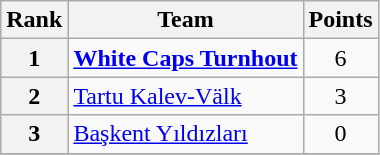<table class="wikitable" style="text-align: center;">
<tr>
<th>Rank</th>
<th>Team</th>
<th>Points</th>
</tr>
<tr>
<th>1</th>
<td style="text-align: left;"> <strong><a href='#'>White Caps Turnhout</a> </strong></td>
<td>6</td>
</tr>
<tr>
<th>2</th>
<td style="text-align: left;"> <a href='#'>Tartu Kalev-Välk</a></td>
<td>3</td>
</tr>
<tr>
<th>3</th>
<td style="text-align: left;"> <a href='#'>Başkent Yıldızları</a></td>
<td>0</td>
</tr>
<tr>
</tr>
</table>
